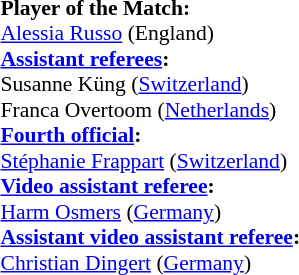<table style="width:100%; font-size:90%;">
<tr>
<td><br><strong>Player of the Match:</strong>
<br><a href='#'>Alessia Russo</a> (England)<br><strong><a href='#'>Assistant referees</a>:</strong>
<br>Susanne Küng (<a href='#'>Switzerland</a>)
<br>Franca Overtoom (<a href='#'>Netherlands</a>)
<br><strong><a href='#'>Fourth official</a>:</strong>
<br><a href='#'>Stéphanie Frappart</a> (<a href='#'>Switzerland</a>)
<br><strong><a href='#'>Video assistant referee</a>:</strong>
<br><a href='#'>Harm Osmers</a> (<a href='#'>Germany</a>)
<br><strong><a href='#'>Assistant video assistant referee</a>:</strong>
<br><a href='#'>Christian Dingert</a> (<a href='#'>Germany</a>)</td>
</tr>
</table>
